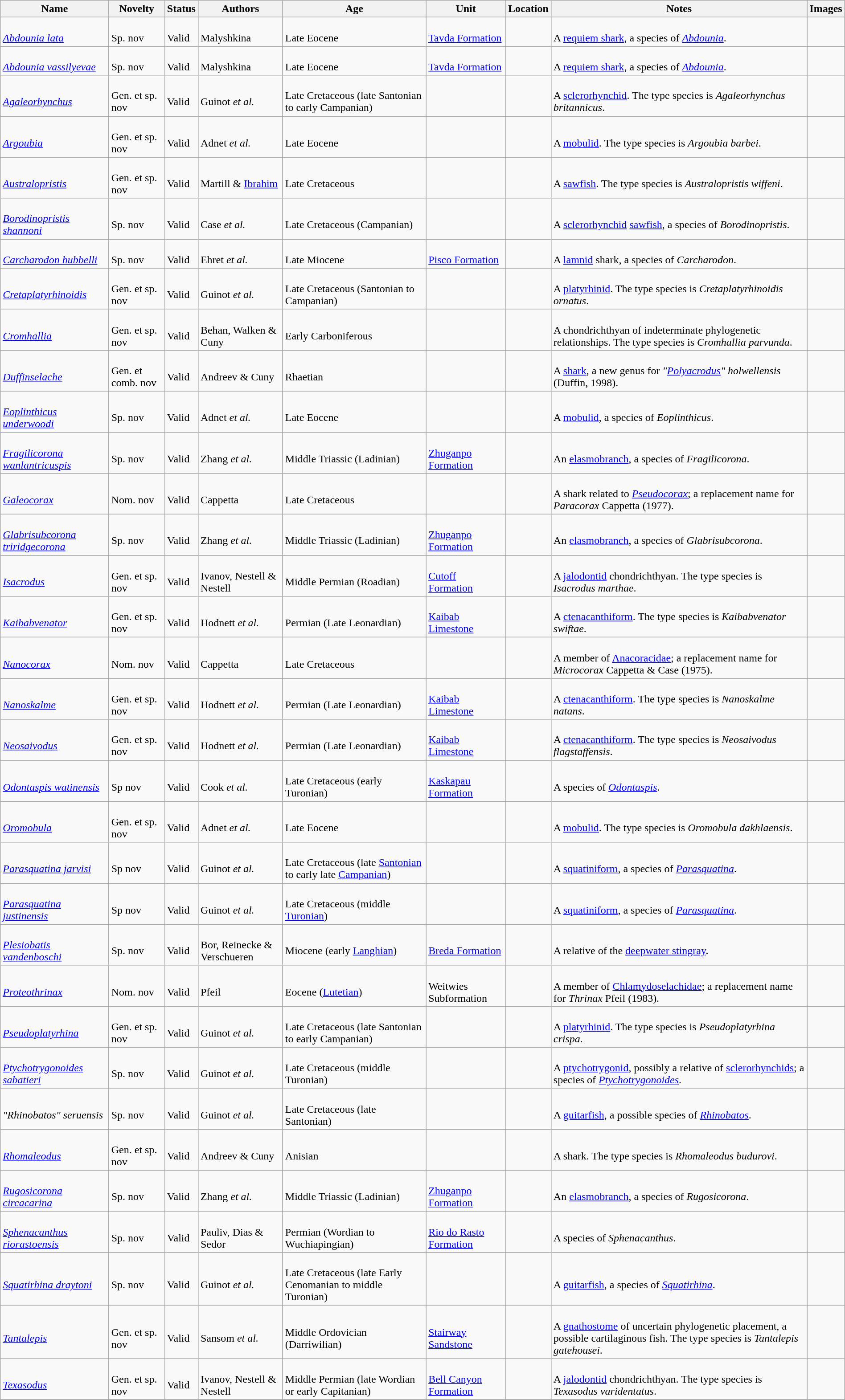<table class="wikitable sortable" align="center" width="100%">
<tr>
<th>Name</th>
<th>Novelty</th>
<th>Status</th>
<th>Authors</th>
<th>Age</th>
<th>Unit</th>
<th>Location</th>
<th>Notes</th>
<th>Images</th>
</tr>
<tr>
<td><br><em><a href='#'>Abdounia lata</a></em></td>
<td><br>Sp. nov</td>
<td><br>Valid</td>
<td><br>Malyshkina</td>
<td><br>Late Eocene</td>
<td><br><a href='#'>Tavda Formation</a></td>
<td><br></td>
<td><br>A <a href='#'>requiem shark</a>, a species of <em><a href='#'>Abdounia</a></em>.</td>
<td></td>
</tr>
<tr>
<td><br><em><a href='#'>Abdounia vassilyevae</a></em></td>
<td><br>Sp. nov</td>
<td><br>Valid</td>
<td><br>Malyshkina</td>
<td><br>Late Eocene</td>
<td><br><a href='#'>Tavda Formation</a></td>
<td><br></td>
<td><br>A <a href='#'>requiem shark</a>, a species of <em><a href='#'>Abdounia</a></em>.</td>
<td></td>
</tr>
<tr>
<td><br><em><a href='#'>Agaleorhynchus</a></em></td>
<td><br>Gen. et sp. nov</td>
<td><br>Valid</td>
<td><br>Guinot <em>et al.</em></td>
<td><br>Late Cretaceous (late Santonian to early Campanian)</td>
<td></td>
<td><br></td>
<td><br>A <a href='#'>sclerorhynchid</a>. The type species is <em>Agaleorhynchus britannicus</em>.</td>
<td></td>
</tr>
<tr>
<td><br><em><a href='#'>Argoubia</a></em></td>
<td><br>Gen. et sp. nov</td>
<td><br>Valid</td>
<td><br>Adnet <em>et al.</em></td>
<td><br>Late Eocene</td>
<td></td>
<td><br></td>
<td><br>A <a href='#'>mobulid</a>. The type species is <em>Argoubia barbei</em>.</td>
<td></td>
</tr>
<tr>
<td><br><em><a href='#'>Australopristis</a></em></td>
<td><br>Gen. et sp. nov</td>
<td><br>Valid</td>
<td><br>Martill & <a href='#'>Ibrahim</a></td>
<td><br>Late Cretaceous</td>
<td></td>
<td><br></td>
<td><br>A <a href='#'>sawfish</a>. The type species is <em>Australopristis wiffeni</em>.</td>
<td></td>
</tr>
<tr>
<td><br><em><a href='#'>Borodinopristis shannoni</a></em></td>
<td><br>Sp. nov</td>
<td><br>Valid</td>
<td><br>Case <em>et al.</em></td>
<td><br>Late Cretaceous (Campanian)</td>
<td></td>
<td><br></td>
<td><br>A <a href='#'>sclerorhynchid</a> <a href='#'>sawfish</a>, a species of <em>Borodinopristis</em>.</td>
<td></td>
</tr>
<tr>
<td><br><em><a href='#'>Carcharodon hubbelli</a></em></td>
<td><br>Sp. nov</td>
<td><br>Valid</td>
<td><br>Ehret <em>et al.</em></td>
<td><br>Late Miocene</td>
<td><br><a href='#'>Pisco Formation</a></td>
<td><br></td>
<td><br>A <a href='#'>lamnid</a> shark, a species of <em>Carcharodon</em>.</td>
<td></td>
</tr>
<tr>
<td><br><em><a href='#'>Cretaplatyrhinoidis</a></em></td>
<td><br>Gen. et sp. nov</td>
<td><br>Valid</td>
<td><br>Guinot <em>et al.</em></td>
<td><br>Late Cretaceous (Santonian to Campanian)</td>
<td></td>
<td><br><br>
</td>
<td><br>A <a href='#'>platyrhinid</a>. The type species is <em>Cretaplatyrhinoidis ornatus</em>.</td>
<td></td>
</tr>
<tr>
<td><br><em><a href='#'>Cromhallia</a></em></td>
<td><br>Gen. et sp. nov</td>
<td><br>Valid</td>
<td><br>Behan, Walken & Cuny</td>
<td><br>Early Carboniferous</td>
<td></td>
<td><br></td>
<td><br>A chondrichthyan of indeterminate phylogenetic relationships. The type species is <em>Cromhallia parvunda</em>.</td>
<td></td>
</tr>
<tr>
<td><br><em><a href='#'>Duffinselache</a></em></td>
<td><br>Gen. et comb. nov</td>
<td><br>Valid</td>
<td><br>Andreev & Cuny</td>
<td><br>Rhaetian</td>
<td></td>
<td><br></td>
<td><br>A <a href='#'>shark</a>, a new genus for <em>"<a href='#'>Polyacrodus</a>" holwellensis</em> (Duffin, 1998).</td>
<td></td>
</tr>
<tr>
<td><br><em><a href='#'>Eoplinthicus underwoodi</a></em></td>
<td><br>Sp. nov</td>
<td><br>Valid</td>
<td><br>Adnet <em>et al.</em></td>
<td><br>Late Eocene</td>
<td></td>
<td><br></td>
<td><br>A <a href='#'>mobulid</a>, a species of <em>Eoplinthicus</em>.</td>
<td></td>
</tr>
<tr>
<td><br><em><a href='#'>Fragilicorona wanlantricuspis</a></em></td>
<td><br>Sp. nov</td>
<td><br>Valid</td>
<td><br>Zhang <em>et al.</em></td>
<td><br>Middle Triassic (Ladinian)</td>
<td><br><a href='#'>Zhuganpo Formation</a></td>
<td><br></td>
<td><br>An <a href='#'>elasmobranch</a>, a species of <em>Fragilicorona</em>.</td>
<td></td>
</tr>
<tr>
<td><br><em><a href='#'>Galeocorax</a></em></td>
<td><br>Nom. nov</td>
<td><br>Valid</td>
<td><br>Cappetta</td>
<td><br>Late Cretaceous</td>
<td></td>
<td><br><br>
</td>
<td><br>A shark related to <em><a href='#'>Pseudocorax</a></em>; a replacement name for <em>Paracorax</em> Cappetta (1977).</td>
<td></td>
</tr>
<tr>
<td><br><em><a href='#'>Glabrisubcorona triridgecorona</a></em></td>
<td><br>Sp. nov</td>
<td><br>Valid</td>
<td><br>Zhang <em>et al.</em></td>
<td><br>Middle Triassic (Ladinian)</td>
<td><br><a href='#'>Zhuganpo Formation</a></td>
<td><br></td>
<td><br>An <a href='#'>elasmobranch</a>, a species of <em>Glabrisubcorona</em>.</td>
<td></td>
</tr>
<tr>
<td><br><em><a href='#'>Isacrodus</a></em></td>
<td><br>Gen. et sp. nov</td>
<td><br>Valid</td>
<td><br>Ivanov, Nestell & Nestell</td>
<td><br>Middle Permian (Roadian)</td>
<td><br><a href='#'>Cutoff Formation</a></td>
<td><br></td>
<td><br>A <a href='#'>jalodontid</a> chondrichthyan. The type species is <em>Isacrodus marthae</em>.</td>
<td></td>
</tr>
<tr>
<td><br><em><a href='#'>Kaibabvenator</a></em></td>
<td><br>Gen. et sp. nov</td>
<td><br>Valid</td>
<td><br>Hodnett <em>et al.</em></td>
<td><br>Permian (Late Leonardian)</td>
<td><br><a href='#'>Kaibab Limestone</a></td>
<td><br></td>
<td><br>A <a href='#'>ctenacanthiform</a>. The type species is <em>Kaibabvenator swiftae</em>.</td>
<td></td>
</tr>
<tr>
<td><br><em><a href='#'>Nanocorax</a></em></td>
<td><br>Nom. nov</td>
<td><br>Valid</td>
<td><br>Cappetta</td>
<td><br>Late Cretaceous</td>
<td></td>
<td><br><br>
<br>
</td>
<td><br>A member of <a href='#'>Anacoracidae</a>; a replacement name for <em>Microcorax</em> Cappetta & Case (1975).</td>
<td></td>
</tr>
<tr>
<td><br><em><a href='#'>Nanoskalme</a></em></td>
<td><br>Gen. et sp. nov</td>
<td><br>Valid</td>
<td><br>Hodnett <em>et al.</em></td>
<td><br>Permian (Late Leonardian)</td>
<td><br><a href='#'>Kaibab Limestone</a></td>
<td><br></td>
<td><br>A <a href='#'>ctenacanthiform</a>. The type species is <em>Nanoskalme natans</em>.</td>
<td></td>
</tr>
<tr>
<td><br><em><a href='#'>Neosaivodus</a></em></td>
<td><br>Gen. et sp. nov</td>
<td><br>Valid</td>
<td><br>Hodnett <em>et al.</em></td>
<td><br>Permian (Late Leonardian)</td>
<td><br><a href='#'>Kaibab Limestone</a></td>
<td><br></td>
<td><br>A <a href='#'>ctenacanthiform</a>. The type species is <em>Neosaivodus flagstaffensis</em>.</td>
<td></td>
</tr>
<tr>
<td><br><em><a href='#'>Odontaspis watinensis</a></em></td>
<td><br>Sp nov</td>
<td><br>Valid</td>
<td><br>Cook <em>et al.</em></td>
<td><br>Late Cretaceous (early Turonian)</td>
<td><br><a href='#'>Kaskapau Formation</a></td>
<td><br></td>
<td><br>A species of <em><a href='#'>Odontaspis</a></em>.</td>
<td></td>
</tr>
<tr>
<td><br><em><a href='#'>Oromobula</a></em></td>
<td><br>Gen. et sp. nov</td>
<td><br>Valid</td>
<td><br>Adnet <em>et al.</em></td>
<td><br>Late Eocene</td>
<td></td>
<td><br></td>
<td><br>A <a href='#'>mobulid</a>. The type species is <em>Oromobula dakhlaensis</em>.</td>
<td></td>
</tr>
<tr>
<td><br><em><a href='#'>Parasquatina jarvisi</a></em></td>
<td><br>Sp nov</td>
<td><br>Valid</td>
<td><br>Guinot <em>et al.</em></td>
<td><br>Late Cretaceous (late <a href='#'>Santonian</a> to early late <a href='#'>Campanian</a>)</td>
<td></td>
<td><br><br>
</td>
<td><br>A <a href='#'>squatiniform</a>, a species of <em><a href='#'>Parasquatina</a></em>.</td>
<td></td>
</tr>
<tr>
<td><br><em><a href='#'>Parasquatina justinensis</a></em></td>
<td><br>Sp nov</td>
<td><br>Valid</td>
<td><br>Guinot <em>et al.</em></td>
<td><br>Late Cretaceous (middle <a href='#'>Turonian</a>)</td>
<td></td>
<td><br></td>
<td><br>A <a href='#'>squatiniform</a>, a species of <em><a href='#'>Parasquatina</a></em>.</td>
<td></td>
</tr>
<tr>
<td><br><em><a href='#'>Plesiobatis vandenboschi</a></em></td>
<td><br>Sp. nov</td>
<td><br>Valid</td>
<td><br>Bor, Reinecke & Verschueren</td>
<td><br>Miocene (early <a href='#'>Langhian</a>)</td>
<td><br><a href='#'>Breda Formation</a></td>
<td><br></td>
<td><br>A relative of the <a href='#'>deepwater stingray</a>.</td>
<td></td>
</tr>
<tr>
<td><br><em><a href='#'>Proteothrinax</a></em></td>
<td><br>Nom. nov</td>
<td><br>Valid</td>
<td><br>Pfeil</td>
<td><br>Eocene (<a href='#'>Lutetian</a>)</td>
<td><br>Weitwies Subformation</td>
<td><br></td>
<td><br>A member of <a href='#'>Chlamydoselachidae</a>; a replacement name for <em>Thrinax</em> Pfeil (1983).</td>
<td></td>
</tr>
<tr>
<td><br><em><a href='#'>Pseudoplatyrhina</a></em></td>
<td><br>Gen. et sp. nov</td>
<td><br>Valid</td>
<td><br>Guinot <em>et al.</em></td>
<td><br>Late Cretaceous (late Santonian to early Campanian)</td>
<td></td>
<td><br><br>
</td>
<td><br>A <a href='#'>platyrhinid</a>. The type species is <em>Pseudoplatyrhina crispa</em>.</td>
<td></td>
</tr>
<tr>
<td><br><em><a href='#'>Ptychotrygonoides sabatieri</a></em></td>
<td><br>Sp. nov</td>
<td><br>Valid</td>
<td><br>Guinot <em>et al.</em></td>
<td><br>Late Cretaceous (middle Turonian)</td>
<td></td>
<td><br></td>
<td><br>A <a href='#'>ptychotrygonid</a>, possibly a relative of <a href='#'>sclerorhynchids</a>; a species of <em><a href='#'>Ptychotrygonoides</a></em>.</td>
<td></td>
</tr>
<tr>
<td><br><em>"Rhinobatos" seruensis</em></td>
<td><br>Sp. nov</td>
<td><br>Valid</td>
<td><br>Guinot <em>et al.</em></td>
<td><br>Late Cretaceous (late Santonian)</td>
<td></td>
<td><br></td>
<td><br>A <a href='#'>guitarfish</a>, a possible species of <em><a href='#'>Rhinobatos</a></em>.</td>
<td></td>
</tr>
<tr>
<td><br><em><a href='#'>Rhomaleodus</a></em></td>
<td><br>Gen. et sp. nov</td>
<td><br>Valid</td>
<td><br>Andreev & Cuny</td>
<td><br>Anisian</td>
<td></td>
<td><br></td>
<td><br>A shark. The type species is <em>Rhomaleodus budurovi</em>.</td>
<td></td>
</tr>
<tr>
<td><br><em><a href='#'>Rugosicorona circacarina</a></em></td>
<td><br>Sp. nov</td>
<td><br>Valid</td>
<td><br>Zhang <em>et al.</em></td>
<td><br>Middle Triassic (Ladinian)</td>
<td><br><a href='#'>Zhuganpo Formation</a></td>
<td><br></td>
<td><br>An <a href='#'>elasmobranch</a>, a species of <em>Rugosicorona</em>.</td>
<td></td>
</tr>
<tr>
<td><br><em><a href='#'>Sphenacanthus riorastoensis</a></em></td>
<td><br>Sp. nov</td>
<td><br>Valid</td>
<td><br>Pauliv, Dias & Sedor</td>
<td><br>Permian (Wordian to Wuchiapingian)</td>
<td><br><a href='#'>Rio do Rasto Formation</a></td>
<td><br></td>
<td><br>A species of <em>Sphenacanthus</em>.</td>
<td></td>
</tr>
<tr>
<td><br><em><a href='#'>Squatirhina draytoni</a></em></td>
<td><br>Sp. nov</td>
<td><br>Valid</td>
<td><br>Guinot <em>et al.</em></td>
<td><br>Late Cretaceous (late Early Cenomanian to middle Turonian)</td>
<td></td>
<td><br><br>
</td>
<td><br>A <a href='#'>guitarfish</a>, a species of <em><a href='#'>Squatirhina</a></em>.</td>
<td></td>
</tr>
<tr>
<td><br><em><a href='#'>Tantalepis</a></em></td>
<td><br>Gen. et sp. nov</td>
<td><br>Valid</td>
<td><br>Sansom <em>et al.</em></td>
<td><br>Middle Ordovician (Darriwilian)</td>
<td><br><a href='#'>Stairway Sandstone</a></td>
<td><br></td>
<td><br>A <a href='#'>gnathostome</a> of uncertain phylogenetic placement, a possible cartilaginous fish. The type species is <em>Tantalepis gatehousei</em>.</td>
</tr>
<tr>
<td><br><em><a href='#'>Texasodus</a></em></td>
<td><br>Gen. et sp. nov</td>
<td><br>Valid</td>
<td><br>Ivanov, Nestell & Nestell</td>
<td><br>Middle Permian (late Wordian or early Capitanian)</td>
<td><br><a href='#'>Bell Canyon Formation</a></td>
<td><br></td>
<td><br>A <a href='#'>jalodontid</a> chondrichthyan. The type species is <em>Texasodus varidentatus</em>.</td>
<td></td>
</tr>
<tr>
</tr>
</table>
